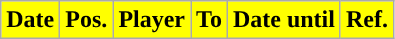<table class="wikitable plainrowheaders sortable">
<tr>
<th style="background:yellow;">Date</th>
<th style="background:yellow;">Pos.</th>
<th style="background:yellow;">Player</th>
<th style="background:yellow;">To</th>
<th style="background:yellow;">Date until</th>
<th style="background:yellow;">Ref.</th>
</tr>
</table>
